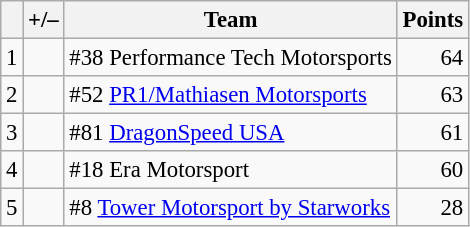<table class="wikitable" style="font-size: 95%;">
<tr>
<th scope="col"></th>
<th scope="col">+/–</th>
<th scope="col">Team</th>
<th scope="col">Points</th>
</tr>
<tr>
<td align=center>1</td>
<td align="left"></td>
<td> #38 Performance Tech Motorsports</td>
<td align=right>64</td>
</tr>
<tr>
<td align=center>2</td>
<td align="left"></td>
<td> #52 <a href='#'>PR1/Mathiasen Motorsports</a></td>
<td align=right>63</td>
</tr>
<tr>
<td align=center>3</td>
<td align="left"></td>
<td> #81 <a href='#'>DragonSpeed USA</a></td>
<td align=right>61</td>
</tr>
<tr>
<td align=center>4</td>
<td align="left"></td>
<td> #18 Era Motorsport</td>
<td align=right>60</td>
</tr>
<tr>
<td align=center>5</td>
<td align="left"></td>
<td> #8 <a href='#'>Tower Motorsport by Starworks</a></td>
<td align=right>28</td>
</tr>
</table>
